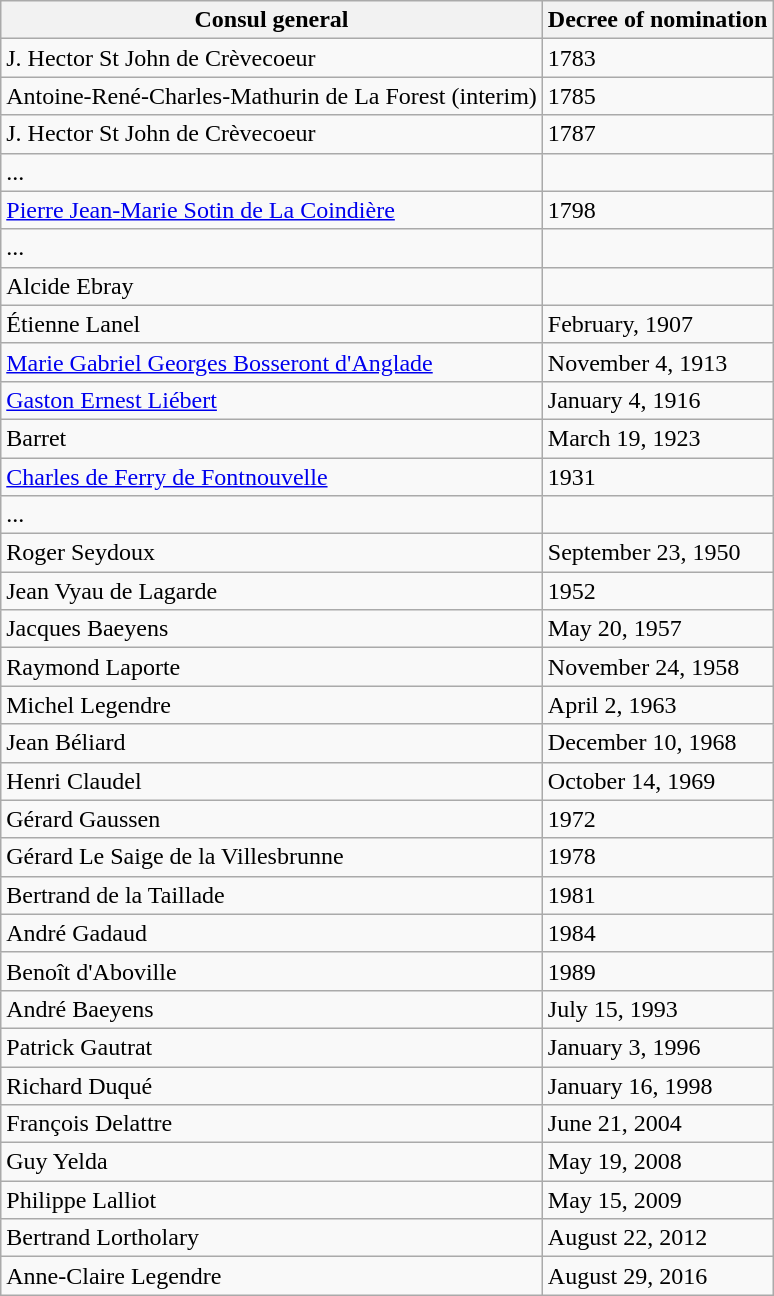<table class="wikitable">
<tr>
<th>Consul general</th>
<th>Decree of nomination</th>
</tr>
<tr>
<td>J. Hector St John de Crèvecoeur</td>
<td>1783</td>
</tr>
<tr>
<td>Antoine-René-Charles-Mathurin de La Forest (interim)</td>
<td>1785</td>
</tr>
<tr>
<td>J. Hector St John de Crèvecoeur</td>
<td>1787</td>
</tr>
<tr>
<td>...</td>
<td></td>
</tr>
<tr>
<td><a href='#'>Pierre Jean-Marie Sotin de La Coindière</a></td>
<td>1798</td>
</tr>
<tr>
<td>...</td>
<td></td>
</tr>
<tr>
<td>Alcide Ebray</td>
<td></td>
</tr>
<tr>
<td>Étienne Lanel</td>
<td>February, 1907</td>
</tr>
<tr>
<td><a href='#'>Marie Gabriel Georges Bosseront d'Anglade</a></td>
<td>November 4, 1913</td>
</tr>
<tr>
<td><a href='#'>Gaston Ernest Liébert</a></td>
<td>January 4, 1916</td>
</tr>
<tr>
<td>Barret</td>
<td>March 19, 1923</td>
</tr>
<tr>
<td><a href='#'>Charles de Ferry de Fontnouvelle</a></td>
<td>1931</td>
</tr>
<tr>
<td>...</td>
<td></td>
</tr>
<tr>
<td>Roger Seydoux</td>
<td>September 23, 1950</td>
</tr>
<tr>
<td>Jean Vyau de Lagarde</td>
<td>1952</td>
</tr>
<tr>
<td>Jacques Baeyens</td>
<td>May 20, 1957</td>
</tr>
<tr>
<td>Raymond Laporte</td>
<td>November 24, 1958</td>
</tr>
<tr>
<td>Michel Legendre</td>
<td>April 2, 1963</td>
</tr>
<tr>
<td>Jean Béliard</td>
<td>December 10, 1968</td>
</tr>
<tr>
<td>Henri Claudel</td>
<td>October 14, 1969</td>
</tr>
<tr>
<td>Gérard Gaussen</td>
<td>1972</td>
</tr>
<tr>
<td>Gérard Le Saige de la Villesbrunne</td>
<td>1978</td>
</tr>
<tr>
<td>Bertrand de la Taillade</td>
<td>1981</td>
</tr>
<tr>
<td>André Gadaud</td>
<td>1984</td>
</tr>
<tr>
<td>Benoît d'Aboville</td>
<td>1989</td>
</tr>
<tr>
<td>André Baeyens</td>
<td>July 15, 1993</td>
</tr>
<tr>
<td>Patrick Gautrat</td>
<td>January 3, 1996</td>
</tr>
<tr>
<td>Richard Duqué</td>
<td>January 16, 1998</td>
</tr>
<tr>
<td>François Delattre</td>
<td>June 21, 2004</td>
</tr>
<tr>
<td>Guy Yelda</td>
<td>May 19, 2008</td>
</tr>
<tr>
<td>Philippe Lalliot</td>
<td>May 15, 2009</td>
</tr>
<tr>
<td>Bertrand Lortholary</td>
<td>August 22, 2012</td>
</tr>
<tr>
<td>Anne-Claire Legendre</td>
<td>August 29, 2016</td>
</tr>
</table>
